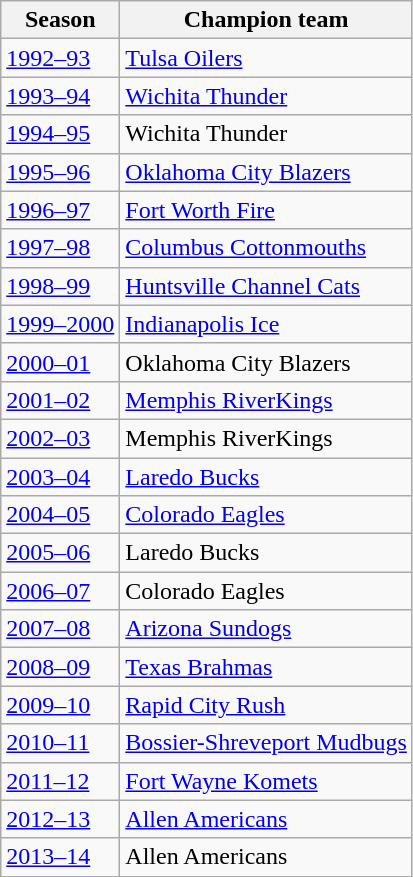<table class="wikitable sortable">
<tr>
<th scope="col">Season</th>
<th scope="col">Champion team</th>
</tr>
<tr>
<td scope="row"><a href='#'>1992–93</a></td>
<td><a href='#'>Tulsa Oilers</a></td>
</tr>
<tr>
<td scope="row"><a href='#'>1993–94</a></td>
<td><a href='#'>Wichita Thunder</a></td>
</tr>
<tr>
<td scope="row"><a href='#'>1994–95</a></td>
<td>Wichita Thunder</td>
</tr>
<tr>
<td scope="row"><a href='#'>1995–96</a></td>
<td><a href='#'>Oklahoma City Blazers</a></td>
</tr>
<tr>
<td scope="row"><a href='#'>1996–97</a></td>
<td><a href='#'>Fort Worth Fire</a></td>
</tr>
<tr>
<td scope="row"><a href='#'>1997–98</a></td>
<td><a href='#'>Columbus Cottonmouths</a></td>
</tr>
<tr>
<td scope="row"><a href='#'>1998–99</a></td>
<td><a href='#'>Huntsville Channel Cats</a></td>
</tr>
<tr>
<td scope="row"><a href='#'>1999–2000</a></td>
<td><a href='#'>Indianapolis Ice</a></td>
</tr>
<tr>
<td scope="row"><a href='#'>2000–01</a></td>
<td>Oklahoma City Blazers</td>
</tr>
<tr>
<td scope="row"><a href='#'>2001–02</a></td>
<td><a href='#'>Memphis RiverKings</a></td>
</tr>
<tr>
<td scope="row"><a href='#'>2002–03</a></td>
<td>Memphis RiverKings</td>
</tr>
<tr>
<td scope="row"><a href='#'>2003–04</a></td>
<td><a href='#'>Laredo Bucks</a></td>
</tr>
<tr>
<td scope="row"><a href='#'>2004–05</a></td>
<td><a href='#'>Colorado Eagles</a></td>
</tr>
<tr>
<td scope="row"><a href='#'>2005–06</a></td>
<td>Laredo Bucks</td>
</tr>
<tr>
<td scope="row"><a href='#'>2006–07</a></td>
<td>Colorado Eagles</td>
</tr>
<tr>
<td scope="row"><a href='#'>2007–08</a></td>
<td><a href='#'>Arizona Sundogs</a></td>
</tr>
<tr>
<td scope="row"><a href='#'>2008–09</a></td>
<td><a href='#'>Texas Brahmas</a></td>
</tr>
<tr>
<td scope="row"><a href='#'>2009–10</a></td>
<td><a href='#'>Rapid City Rush</a></td>
</tr>
<tr>
<td scope="row"><a href='#'>2010–11</a></td>
<td><a href='#'>Bossier-Shreveport Mudbugs</a></td>
</tr>
<tr>
<td scope="row"><a href='#'>2011–12</a></td>
<td><a href='#'>Fort Wayne Komets</a></td>
</tr>
<tr>
<td scope="row"><a href='#'>2012–13</a></td>
<td><a href='#'>Allen Americans</a></td>
</tr>
<tr>
<td scope="row"><a href='#'>2013–14</a></td>
<td>Allen Americans</td>
</tr>
</table>
